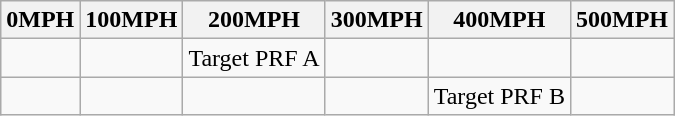<table class="wikitable">
<tr>
<th>0MPH</th>
<th>100MPH</th>
<th>200MPH</th>
<th>300MPH</th>
<th>400MPH</th>
<th>500MPH</th>
</tr>
<tr>
<td></td>
<td></td>
<td>Target PRF A</td>
<td></td>
<td></td>
<td></td>
</tr>
<tr>
<td></td>
<td></td>
<td></td>
<td></td>
<td>Target PRF B</td>
<td></td>
</tr>
</table>
